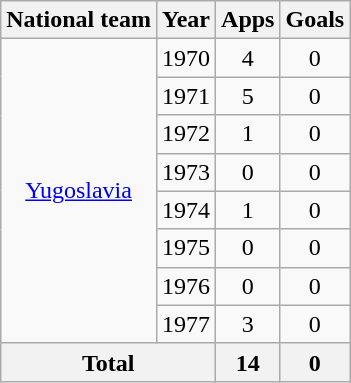<table class="wikitable" style="text-align:center">
<tr>
<th>National team</th>
<th>Year</th>
<th>Apps</th>
<th>Goals</th>
</tr>
<tr>
<td rowspan="8"><a href='#'>Yugoslavia</a></td>
<td>1970</td>
<td>4</td>
<td>0</td>
</tr>
<tr>
<td>1971</td>
<td>5</td>
<td>0</td>
</tr>
<tr>
<td>1972</td>
<td>1</td>
<td>0</td>
</tr>
<tr>
<td>1973</td>
<td>0</td>
<td>0</td>
</tr>
<tr>
<td>1974</td>
<td>1</td>
<td>0</td>
</tr>
<tr>
<td>1975</td>
<td>0</td>
<td>0</td>
</tr>
<tr>
<td>1976</td>
<td>0</td>
<td>0</td>
</tr>
<tr>
<td>1977</td>
<td>3</td>
<td>0</td>
</tr>
<tr>
<th colspan="2">Total</th>
<th>14</th>
<th>0</th>
</tr>
</table>
